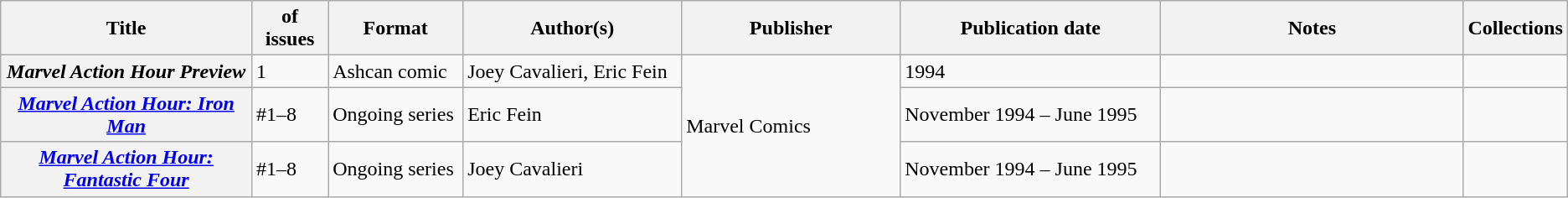<table class="wikitable">
<tr>
<th>Title</th>
<th style="width:40pt"> of issues</th>
<th style="width:75pt">Format</th>
<th style="width:125pt">Author(s)</th>
<th style="width:125pt">Publisher</th>
<th style="width:150pt">Publication date</th>
<th style="width:175pt">Notes</th>
<th>Collections</th>
</tr>
<tr>
<th><em>Marvel Action Hour Preview</em></th>
<td>1</td>
<td>Ashcan comic</td>
<td>Joey Cavalieri, Eric Fein</td>
<td rowspan="3">Marvel Comics</td>
<td>1994</td>
<td></td>
<td></td>
</tr>
<tr>
<th><em><a href='#'>Marvel Action Hour: Iron Man</a></em></th>
<td>#1–8</td>
<td>Ongoing series</td>
<td>Eric Fein</td>
<td>November 1994 – June 1995</td>
<td></td>
<td></td>
</tr>
<tr>
<th><em><a href='#'>Marvel Action Hour: Fantastic Four</a></em></th>
<td>#1–8</td>
<td>Ongoing series</td>
<td>Joey Cavalieri</td>
<td>November 1994 – June 1995</td>
<td></td>
<td></td>
</tr>
</table>
